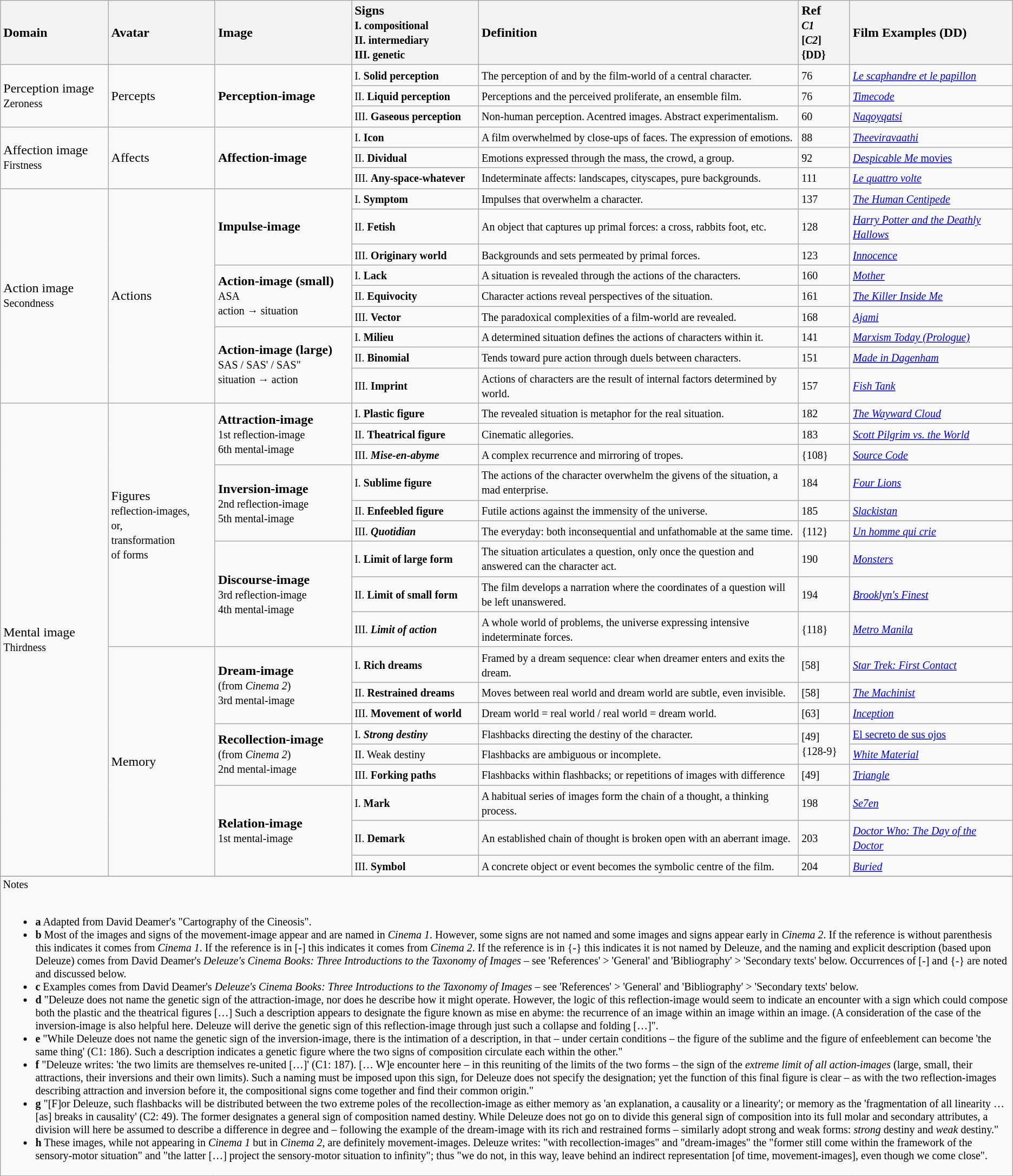<table class="wikitable">
<tr>
<th + style="text-align: left;">Domain </th>
<th + style="text-align: left;">Avatar</th>
<th + style="text-align: left;">Image</th>
<th + style="text-align: left;">Signs<small><br>I. compositional<br>II. intermediary<br>III. genetic</small></th>
<th + style="text-align: left;">Definition</th>
<th + style="text-align: left;">Ref<br><small><strong><em>C1</em></strong></small> <br><small>[<strong><em>C2</em></strong>]<br>{DD}</small></th>
<th + style="text-align: left;">Film Examples (DD) </th>
</tr>
<tr>
<td rowspan="3">Perception image<br><small>Zeroness</small></td>
<td rowspan="3">Percepts</td>
<td rowspan="3"><strong>Perception-image</strong></td>
<td><small>I. <strong>Solid perception</strong></small></td>
<td><small>The perception of and by the film-world of a central character.</small></td>
<td><small>76</small></td>
<td><small><em><a href='#'>Le scaphandre et le papillon</a></em></small></td>
</tr>
<tr>
<td><small>II. <strong>Liquid perception</strong></small></td>
<td><small>Perceptions and the perceived proliferate, an ensemble film.</small></td>
<td><small>76</small></td>
<td><small><em><a href='#'>Timecode</a></em></small></td>
</tr>
<tr>
<td><small>III. <strong>Gaseous perception</strong></small></td>
<td><small>Non-human perception. Acentred images. Abstract experimentalism.</small></td>
<td><small>60</small></td>
<td><small><em><a href='#'>Naqoyqatsi</a></em></small></td>
</tr>
<tr>
<td rowspan="3">Affection image<br><small>Firstness</small></td>
<td rowspan="3">Affects</td>
<td rowspan="3"><strong>Affection-image</strong></td>
<td><small>I. <strong>Icon</strong></small></td>
<td><small>A film overwhelmed by close-ups of faces. The expression of emotions.</small></td>
<td><small>88</small></td>
<td><small><em><a href='#'>Theeviravaathi</a></em></small></td>
</tr>
<tr>
<td><small>II. <strong>Dividual</strong></small></td>
<td><small>Emotions expressed through the mass, the crowd, a group.</small></td>
<td><small>92</small></td>
<td><small><a href='#'><em>Despicable Me</em> movies</a></small></td>
</tr>
<tr>
<td><small>III. <strong>Any-space-whatever</strong></small></td>
<td><small>Indeterminate affects: landscapes, cityscapes, pure backgrounds.</small></td>
<td><small>111</small></td>
<td><small><em><a href='#'>Le quattro volte</a></em></small></td>
</tr>
<tr>
<td rowspan="9">Action image<br><small>Secondness</small></td>
<td rowspan="9">Actions</td>
<td rowspan="3"><strong>Impulse-image</strong></td>
<td><small>I. <strong>Symptom</strong></small></td>
<td><small>Impulses that overwhelm a character.</small></td>
<td><small>137</small></td>
<td><small><em><a href='#'>The Human Centipede</a></em></small></td>
</tr>
<tr>
<td><small>II. <strong>Fetish</strong></small></td>
<td><small>An object that captures up primal forces: a cross, rabbits foot, etc.</small></td>
<td><small>128</small></td>
<td><small><em><a href='#'>Harry Potter and the Deathly Hallows</a></em></small></td>
</tr>
<tr>
<td><small>III. <strong>Originary world</strong></small></td>
<td><small>Backgrounds and sets permeated by primal forces.</small></td>
<td><small>123</small></td>
<td><small><em><a href='#'>Innocence</a></em></small></td>
</tr>
<tr>
<td rowspan="3"><strong>Action-image (small)</strong><small><br>ASA<br>action → situation</small></td>
<td><small>I. <strong>Lack</strong></small></td>
<td><small>A situation is revealed through the actions of the characters.</small></td>
<td><small>160</small></td>
<td><small><em><a href='#'>Mother</a></em></small></td>
</tr>
<tr>
<td><small>II. <strong>Equivocity</strong></small></td>
<td><small>Character actions reveal perspectives of the situation.</small></td>
<td><small>161</small></td>
<td><small><em><a href='#'>The Killer Inside Me</a></em></small></td>
</tr>
<tr>
<td><small>III. <strong>Vector</strong></small></td>
<td><small>The paradoxical complexities of a film-world are revealed.</small></td>
<td><small>168</small></td>
<td><small><em><a href='#'>Ajami</a></em></small></td>
</tr>
<tr>
<td rowspan="3"><strong>Action-image (large)</strong><small><br>SAS / SAS' / SAS"<br>situation → action</small></td>
<td><small>I. <strong>Milieu</strong></small></td>
<td><small>A determined situation defines the actions of characters within it.</small></td>
<td><small>141</small></td>
<td><small><em><a href='#'>Marxism Today (Prologue)</a></em></small></td>
</tr>
<tr>
<td><small>II. <strong>Binomial</strong></small></td>
<td><small>Tends toward pure action through duels between characters.</small></td>
<td><small>151</small></td>
<td><small><em><a href='#'>Made in Dagenham</a></em></small></td>
</tr>
<tr>
<td><small>III. <strong>Imprint</strong></small></td>
<td><small>Actions of characters are the result of internal factors determined by world.</small></td>
<td><small>157</small></td>
<td><small><em><a href='#'>Fish Tank</a></em></small></td>
</tr>
<tr>
<td rowspan="18">Mental image<br><small>Thirdness</small></td>
<td rowspan="9">Figures<br><small>reflection-images,<br>or,<br>transformation<br>of forms</small></td>
<td rowspan="3"><strong>Attraction-image</strong><br><small>1st reflection-image<br>6th mental-image</small></td>
<td><small>I. <strong>Plastic figure</strong></small></td>
<td><small>The revealed situation is metaphor for the real situation.</small></td>
<td><small>182</small></td>
<td><small><em><a href='#'>The Wayward Cloud</a></em></small></td>
</tr>
<tr>
<td><small>II. <strong>Theatrical figure</strong></small></td>
<td><small>Cinematic allegories.</small></td>
<td><small>183</small></td>
<td><small><em><a href='#'>Scott Pilgrim vs. the World</a></em></small></td>
</tr>
<tr>
<td><small>III. <strong><em>Mise-en-abyme</em></strong></small> </td>
<td><small>A complex recurrence and mirroring of tropes.</small></td>
<td><small>{108}</small></td>
<td><small><em><a href='#'>Source Code</a></em></small></td>
</tr>
<tr>
<td rowspan="3"><strong>Inversion-image</strong><br><small>2nd reflection-image<br>5th mental-image</small></td>
<td><small>I. <strong>Sublime figure</strong></small></td>
<td><small>The actions of the character overwhelm the givens of the situation, a mad enterprise.</small></td>
<td><small>184</small></td>
<td><small><em><a href='#'>Four Lions</a></em></small></td>
</tr>
<tr>
<td><small>II. <strong>Enfeebled figure</strong></small></td>
<td><small>Futile actions against the immensity of the universe.</small></td>
<td><small>185</small></td>
<td><small><em><a href='#'>Slackistan</a></em></small></td>
</tr>
<tr>
<td><small>III. <strong><em>Quotidian</em></strong></small> </td>
<td><small>The everyday: both inconsequential and unfathomable at the same time.</small></td>
<td><small>{112}</small></td>
<td><small><em><a href='#'>Un homme qui crie</a></em></small></td>
</tr>
<tr>
<td rowspan="3"><strong>Discourse-image</strong><br><small>3rd reflection-image<br>4th mental-image</small></td>
<td><small>I. <strong>Limit of large form</strong></small></td>
<td><small> The situation articulates a question, only once the question and answered can the character act.</small></td>
<td><small>190</small></td>
<td><small><em><a href='#'>Monsters</a></em></small></td>
</tr>
<tr>
<td><small>II. <strong>Limit of small form</strong></small></td>
<td><small>The film develops a narration where the coordinates of a question will be left unanswered.</small></td>
<td><small>194</small></td>
<td><small><em><a href='#'>Brooklyn's Finest</a></em></small></td>
</tr>
<tr>
<td><small>III. <strong><em>Limit of action</em></strong></small> </td>
<td><small>A whole world of problems, the universe expressing intensive indeterminate forces.</small></td>
<td><small>{118}</small></td>
<td><small><em><a href='#'>Metro Manila</a></em></small></td>
</tr>
<tr>
<td rowspan="9">Memory</td>
<td rowspan="3"><strong>Dream-image</strong><br><small>(from <em>Cinema 2</em>)</small> <br><small>3rd mental-image</small></td>
<td><small>I. <strong>Rich dreams</strong></small></td>
<td><small>Framed by a dream sequence: clear when dreamer enters and exits the dream.</small></td>
<td><small>[58]</small></td>
<td><small><em><a href='#'>Star Trek: First Contact</a></em></small></td>
</tr>
<tr>
<td><small>II. <strong>Restrained dreams</strong></small></td>
<td><small>Moves between real world and dream world are subtle, even invisible.</small></td>
<td><small>[58]</small></td>
<td><small><em><a href='#'>The Machinist</a></em></small></td>
</tr>
<tr>
<td><small>III. <strong>Movement of world</strong></small></td>
<td><small>Dream world = real world / real world = dream world.</small></td>
<td><small>[63]</small></td>
<td><small><em><a href='#'>Inception</a></em></small></td>
</tr>
<tr>
<td rowspan="3"><strong>Recollection-image</strong><br><small>(from <em>Cinema 2</em>)</small> <br><small>2nd mental-image</small></td>
<td><small>I. <strong><em>Strong<em> destiny<strong></small> </td>
<td><small>Flashbacks directing the destiny of the character.</small></td>
<td rowspan="2"><small>[49]<br>{128-9}</small></td>
<td><small></em><a href='#'>El secreto de sus ojos</a><em></small></td>
</tr>
<tr>
<td><small>II. </em></strong>Weak</em> destiny</strong></small> </td>
<td><small>Flashbacks are ambiguous or incomplete.</small></td>
<td><small><em><a href='#'>White Material</a></em></small></td>
</tr>
<tr>
<td><small>III. <strong>Forking paths</strong></small></td>
<td><small>Flashbacks within flashbacks; or repetitions of images with difference</small></td>
<td><small>[49]</small></td>
<td><small><em><a href='#'>Triangle</a></em></small></td>
</tr>
<tr>
<td rowspan="3"><strong>Relation-image</strong><br><small>1st mental-image</small></td>
<td><small>I. <strong>Mark</strong></small></td>
<td><small>A habitual series of images form the chain of a thought, a thinking process.</small></td>
<td><small>198</small></td>
<td><small><em><a href='#'>Se7en</a></em></small></td>
</tr>
<tr>
<td><small>II. <strong>Demark</strong></small></td>
<td><small>An established chain of thought is broken open with an aberrant image.</small></td>
<td><small>203</small></td>
<td><small><em><a href='#'>Doctor Who: The Day of the Doctor</a></em></small></td>
</tr>
<tr>
<td><small>III. <strong>Symbol</strong></small></td>
<td><small>A concrete object or event becomes the symbolic centre of the film.</small></td>
<td><small>204</small></td>
<td><small><em><a href='#'>Buried</a></em></small></td>
</tr>
<tr>
</tr>
<tr>
<td colspan="7" style="text-align:left; font-size:10pt;">Notes<br><br><ul><li><strong>a</strong> Adapted from David Deamer's "Cartography of the Cineosis".</li><li><strong>b</strong> Most of the images and signs of the movement-image appear and are named in <em>Cinema 1</em>. However, some signs are not named and some images and signs appear early in <em>Cinema 2</em>. If the reference is without parenthesis this indicates it comes from <em>Cinema 1</em>. If the reference is in [-] this indicates it comes from <em>Cinema 2</em>. If the reference is in {-} this indicates it is not named by Deleuze, and the naming and explicit description (based upon Deleuze) comes from David Deamer's <em>Deleuze's Cinema Books: Three Introductions to the Taxonomy of Images</em> – see 'References' > 'General' and 'Bibliography' > 'Secondary texts' below. Occurrences of [-] and {-} are noted and discussed below.</li><li><strong>c</strong> Examples comes from David Deamer's <em>Deleuze's Cinema Books: Three Introductions to the Taxonomy of Images</em> – see 'References' > 'General' and 'Bibliography' > 'Secondary texts' below.</li><li><strong>d</strong> "Deleuze does not name the genetic sign of the attraction-image, nor does he describe how it might operate. However, the logic of this reflection-image would seem to indicate an encounter with a sign which could compose both the plastic and the theatrical figures […] Such a description appears to designate the figure known as mise en abyme: the recurrence of an image within an image within an image. (A consideration of the case of the inversion-image is also helpful here. Deleuze will derive the genetic sign of this reflection-image through just such a collapse and folding […]".</li><li><strong>e</strong> "While Deleuze does not name the genetic sign of the inversion-image, there is the intimation of a description, in that – under certain conditions – the figure of the sublime and the figure of enfeeblement can become 'the same thing' (C1: 186). Such a description indicates a genetic figure where the two signs of composition circulate each within the other."</li><li><strong>f</strong> "Deleuze writes: 'the two limits are themselves re-united […]' (C1: 187). [… W]e encounter here – in this reuniting of the limits of the two forms – the sign of the <em>extreme limit of all action-images</em> (large, small, their attractions, their inversions and their own limits). Such a naming must be imposed upon this sign, for Deleuze does not specify the designation; yet the function of this final figure is clear – as with the two reflection-images describing attraction and inversion before it, the compositional signs come together and find their common origin."</li><li><strong>g</strong> "[F]or Deleuze, such flashbacks will be distributed between the two extreme poles of the recollection-image as either memory as 'an explanation, a causality or a linearity'; or memory as the 'fragmentation of all linearity … [as] breaks in causality' (C2: 49). The former designates a general sign of composition named destiny. While Deleuze does not go on to divide this general sign of composition into its full molar and secondary attributes, a division will here be assumed to describe a difference in degree and – following the example of the dream-image with its rich and restrained forms – similarly adopt strong and weak forms: <em>strong</em> destiny and <em>weak</em> destiny."</li><li><strong>h</strong> These images, while not appearing in <em>Cinema 1</em> but in <em>Cinema 2</em>, are definitely movement-images. Deleuze writes: "with recollection-images" and "dream-images" the "former still come within the framework of the sensory-motor situation" and "the latter […] project the sensory-motor situation to infinity"; thus "we do not, in this way, leave behind an indirect representation [of time, movement-images], even though we come close".</li></ul></td>
</tr>
</table>
